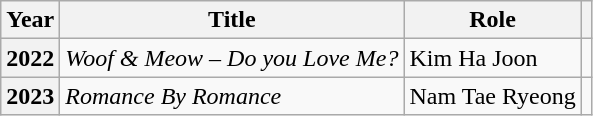<table class="wikitable sortable plainrowheaders">
<tr>
<th scope="col">Year</th>
<th scope="col">Title</th>
<th scope="col">Role</th>
<th scope="col" class="unsortable"></th>
</tr>
<tr>
<th scope="row">2022</th>
<td><em>Woof & Meow – Do you Love Me?</em></td>
<td>Kim Ha Joon</td>
<td></td>
</tr>
<tr>
<th scope="row">2023</th>
<td><em>Romance By Romance</em></td>
<td>Nam Tae Ryeong</td>
<td></td>
</tr>
</table>
